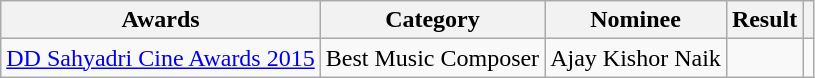<table class="wikitable plainrowheaders sortable">
<tr>
<th scope="col">Awards</th>
<th scope="col">Category</th>
<th scope="col">Nominee</th>
<th scope="col">Result</th>
<th scope="col" class="unsortable"></th>
</tr>
<tr>
<td><a href='#'>DD Sahyadri Cine Awards 2015</a></td>
<td>Best Music Composer</td>
<td>Ajay Kishor Naik</td>
<td></td>
<td style="text-align:center;"></td>
</tr>
</table>
